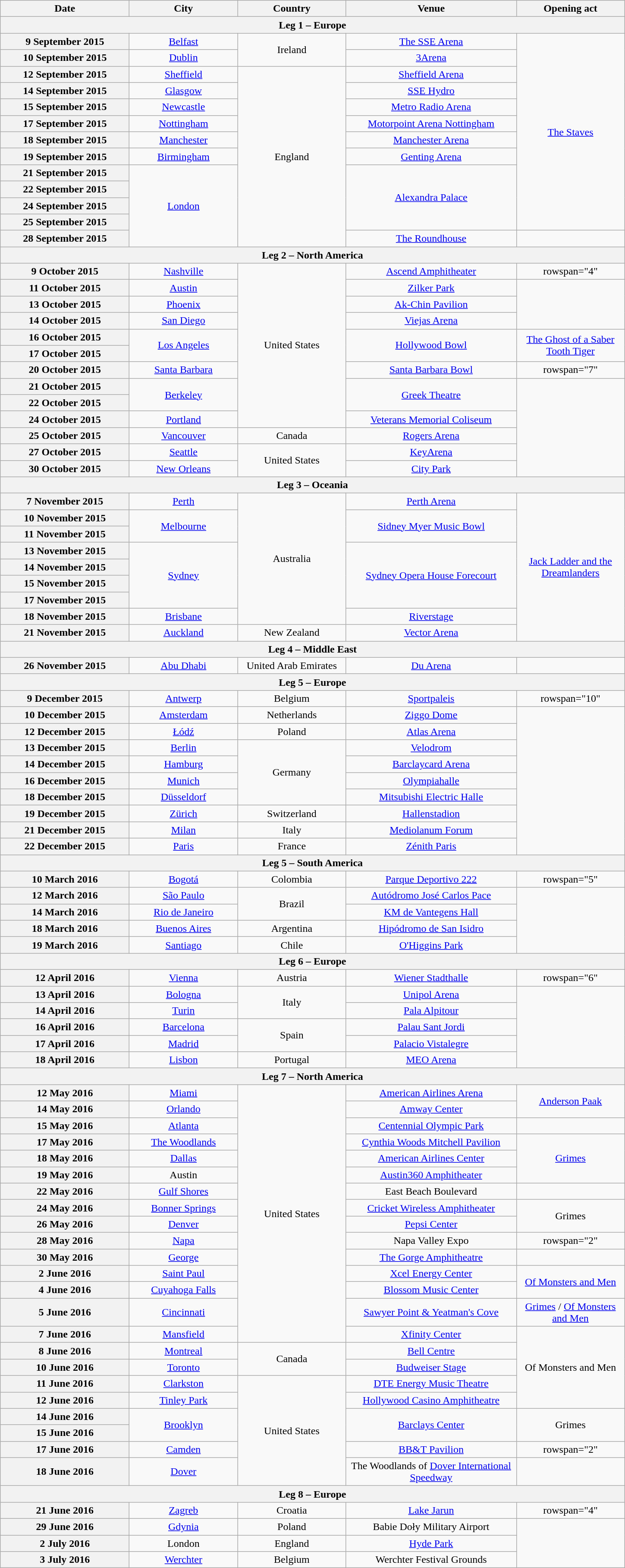<table class="wikitable plainrowheaders" style="text-align:center;">
<tr>
<th scope="col" style="width:12em;">Date</th>
<th scope="col" style="width:10em;">City</th>
<th scope="col" style="width:10em;">Country</th>
<th scope="col" style="width:16em;">Venue</th>
<th scope="col" style="width:10em;">Opening act</th>
</tr>
<tr>
<th colspan="5">Leg 1 – Europe</th>
</tr>
<tr>
<th scope="row" style="text-align:center;">9 September 2015</th>
<td><a href='#'>Belfast</a></td>
<td rowspan="2">Ireland</td>
<td><a href='#'>The SSE Arena</a></td>
<td rowspan="12"><a href='#'>The Staves</a></td>
</tr>
<tr>
<th scope="row" style="text-align:center;">10 September 2015</th>
<td><a href='#'>Dublin</a></td>
<td><a href='#'>3Arena</a></td>
</tr>
<tr>
<th scope="row" style="text-align:center;">12 September 2015</th>
<td><a href='#'>Sheffield</a></td>
<td rowspan="11">England</td>
<td><a href='#'>Sheffield Arena</a></td>
</tr>
<tr>
<th scope="row" style="text-align:center;">14 September 2015</th>
<td><a href='#'>Glasgow</a></td>
<td><a href='#'>SSE Hydro</a></td>
</tr>
<tr>
<th scope="row" style="text-align:center;">15 September 2015</th>
<td><a href='#'>Newcastle</a></td>
<td><a href='#'>Metro Radio Arena</a></td>
</tr>
<tr>
<th scope="row" style="text-align:center;">17 September 2015</th>
<td><a href='#'>Nottingham</a></td>
<td><a href='#'>Motorpoint Arena Nottingham</a></td>
</tr>
<tr>
<th scope="row" style="text-align:center;">18 September 2015</th>
<td><a href='#'>Manchester</a></td>
<td><a href='#'>Manchester Arena</a></td>
</tr>
<tr>
<th scope="row" style="text-align:center;">19 September 2015</th>
<td><a href='#'>Birmingham</a></td>
<td><a href='#'>Genting Arena</a></td>
</tr>
<tr>
<th scope="row" style="text-align:center;">21 September 2015</th>
<td rowspan="5"><a href='#'>London</a></td>
<td rowspan="4"><a href='#'>Alexandra Palace</a></td>
</tr>
<tr>
<th scope="row" style="text-align:center;">22 September 2015</th>
</tr>
<tr>
<th scope="row" style="text-align:center;">24 September 2015</th>
</tr>
<tr>
<th scope="row" style="text-align:center;">25 September 2015</th>
</tr>
<tr>
<th scope="row" style="text-align:center;">28 September 2015</th>
<td><a href='#'>The Roundhouse</a></td>
<td></td>
</tr>
<tr>
<th colspan="5">Leg 2 – North America</th>
</tr>
<tr>
<th scope="row" style="text-align:center;">9 October 2015</th>
<td><a href='#'>Nashville</a></td>
<td rowspan="10">United States</td>
<td><a href='#'>Ascend Amphitheater</a></td>
<td>rowspan="4" </td>
</tr>
<tr>
<th scope="row" style="text-align:center;">11 October 2015</th>
<td><a href='#'>Austin</a></td>
<td><a href='#'>Zilker Park</a></td>
</tr>
<tr>
<th scope="row" style="text-align:center;">13 October 2015</th>
<td><a href='#'>Phoenix</a></td>
<td><a href='#'>Ak-Chin Pavilion</a></td>
</tr>
<tr>
<th scope="row" style="text-align:center;">14 October 2015</th>
<td><a href='#'>San Diego</a></td>
<td><a href='#'>Viejas Arena</a></td>
</tr>
<tr>
<th scope="row" style="text-align:center;">16 October 2015</th>
<td rowspan="2"><a href='#'>Los Angeles</a></td>
<td rowspan="2"><a href='#'>Hollywood Bowl</a></td>
<td rowspan="2"><a href='#'>The Ghost of a Saber Tooth Tiger</a></td>
</tr>
<tr>
<th scope="row" style="text-align:center;">17 October 2015</th>
</tr>
<tr>
<th scope="row" style="text-align:center;">20 October 2015</th>
<td><a href='#'>Santa Barbara</a></td>
<td><a href='#'>Santa Barbara Bowl</a></td>
<td>rowspan="7" </td>
</tr>
<tr>
<th scope="row" style="text-align:center;">21 October 2015</th>
<td rowspan="2"><a href='#'>Berkeley</a></td>
<td rowspan="2"><a href='#'>Greek Theatre</a></td>
</tr>
<tr>
<th scope="row" style="text-align:center;">22 October 2015</th>
</tr>
<tr>
<th scope="row" style="text-align:center;">24 October 2015</th>
<td><a href='#'>Portland</a></td>
<td><a href='#'>Veterans Memorial Coliseum</a></td>
</tr>
<tr>
<th scope="row" style="text-align:center;">25 October 2015</th>
<td><a href='#'>Vancouver</a></td>
<td>Canada</td>
<td><a href='#'>Rogers Arena</a></td>
</tr>
<tr>
<th scope="row" style="text-align:center;">27 October 2015</th>
<td><a href='#'>Seattle</a></td>
<td rowspan="2">United States</td>
<td><a href='#'>KeyArena</a></td>
</tr>
<tr>
<th scope="row" style="text-align:center;">30 October 2015</th>
<td><a href='#'>New Orleans</a></td>
<td><a href='#'>City Park</a></td>
</tr>
<tr>
<th colspan="5">Leg 3 – Oceania</th>
</tr>
<tr>
<th scope="row" style="text-align:center;">7 November 2015</th>
<td><a href='#'>Perth</a></td>
<td rowspan="8">Australia</td>
<td><a href='#'>Perth Arena</a></td>
<td rowspan="9"><a href='#'>Jack Ladder and the Dreamlanders</a></td>
</tr>
<tr>
<th scope="row" style="text-align:center;">10 November 2015</th>
<td rowspan="2"><a href='#'>Melbourne</a></td>
<td rowspan="2"><a href='#'>Sidney Myer Music Bowl</a></td>
</tr>
<tr>
<th scope="row" style="text-align:center;">11 November 2015</th>
</tr>
<tr>
<th scope="row" style="text-align:center;">13 November 2015</th>
<td rowspan="4"><a href='#'>Sydney</a></td>
<td rowspan="4"><a href='#'>Sydney Opera House Forecourt</a></td>
</tr>
<tr>
<th scope="row" style="text-align:center;">14 November 2015</th>
</tr>
<tr>
<th scope="row" style="text-align:center;">15 November 2015</th>
</tr>
<tr>
<th scope="row" style="text-align:center;">17 November 2015</th>
</tr>
<tr>
<th scope="row" style="text-align:center;">18 November 2015</th>
<td><a href='#'>Brisbane</a></td>
<td><a href='#'>Riverstage</a></td>
</tr>
<tr>
<th scope="row" style="text-align:center;">21 November 2015</th>
<td><a href='#'>Auckland</a></td>
<td>New Zealand</td>
<td><a href='#'>Vector Arena</a></td>
</tr>
<tr>
<th colspan="5">Leg 4 – Middle East</th>
</tr>
<tr>
<th scope="row" style="text-align:center;">26 November 2015</th>
<td><a href='#'>Abu Dhabi</a></td>
<td>United Arab Emirates</td>
<td><a href='#'>Du Arena</a></td>
<td></td>
</tr>
<tr>
<th colspan="7">Leg 5 – Europe</th>
</tr>
<tr>
<th scope="row" style="text-align:center;">9 December 2015</th>
<td><a href='#'>Antwerp</a></td>
<td>Belgium</td>
<td><a href='#'>Sportpaleis</a></td>
<td>rowspan="10" </td>
</tr>
<tr>
<th scope="row" style="text-align:center;">10 December 2015</th>
<td><a href='#'>Amsterdam</a></td>
<td>Netherlands</td>
<td><a href='#'>Ziggo Dome</a></td>
</tr>
<tr>
<th scope="row" style="text-align:center;">12 December 2015</th>
<td><a href='#'>Łódź</a></td>
<td>Poland</td>
<td><a href='#'>Atlas Arena</a></td>
</tr>
<tr>
<th scope="row" style="text-align:center;">13 December 2015</th>
<td><a href='#'>Berlin</a></td>
<td rowspan="4">Germany</td>
<td><a href='#'>Velodrom</a></td>
</tr>
<tr>
<th scope="row" style="text-align:center;">14 December 2015</th>
<td><a href='#'>Hamburg</a></td>
<td><a href='#'>Barclaycard Arena</a></td>
</tr>
<tr>
<th scope="row" style="text-align:center;">16 December 2015</th>
<td><a href='#'>Munich</a></td>
<td><a href='#'>Olympiahalle</a></td>
</tr>
<tr>
<th scope="row" style="text-align:center;">18 December 2015</th>
<td><a href='#'>Düsseldorf</a></td>
<td><a href='#'>Mitsubishi Electric Halle</a></td>
</tr>
<tr>
<th scope="row" style="text-align:center;">19 December 2015</th>
<td><a href='#'>Zürich</a></td>
<td>Switzerland</td>
<td><a href='#'>Hallenstadion</a></td>
</tr>
<tr>
<th scope="row" style="text-align:center;">21 December 2015</th>
<td><a href='#'>Milan</a></td>
<td>Italy</td>
<td><a href='#'>Mediolanum Forum</a></td>
</tr>
<tr>
<th scope="row" style="text-align:center;">22 December 2015</th>
<td><a href='#'>Paris</a></td>
<td>France</td>
<td><a href='#'>Zénith Paris</a></td>
</tr>
<tr>
<th colspan="7">Leg 5 – South America</th>
</tr>
<tr>
<th scope="row" style="text-align:center;">10 March 2016</th>
<td><a href='#'>Bogotá</a></td>
<td>Colombia</td>
<td><a href='#'>Parque Deportivo 222</a></td>
<td>rowspan="5" </td>
</tr>
<tr>
<th scope="row" style="text-align:center;">12 March 2016</th>
<td><a href='#'>São Paulo</a></td>
<td rowspan="2">Brazil</td>
<td><a href='#'>Autódromo José Carlos Pace</a></td>
</tr>
<tr>
<th scope="row" style="text-align:center;">14 March 2016</th>
<td><a href='#'>Rio de Janeiro</a></td>
<td><a href='#'>KM de Vantegens Hall</a></td>
</tr>
<tr>
<th scope="row" style="text-align:center;">18 March 2016</th>
<td><a href='#'>Buenos Aires</a></td>
<td>Argentina</td>
<td><a href='#'>Hipódromo de San Isidro</a></td>
</tr>
<tr>
<th scope="row" style="text-align:center;">19 March 2016</th>
<td><a href='#'>Santiago</a></td>
<td>Chile</td>
<td><a href='#'>O'Higgins Park</a></td>
</tr>
<tr>
<th colspan="7">Leg 6 – Europe</th>
</tr>
<tr>
<th scope="row" style="text-align:center;">12 April 2016</th>
<td><a href='#'>Vienna</a></td>
<td>Austria</td>
<td><a href='#'>Wiener Stadthalle</a></td>
<td>rowspan="6" </td>
</tr>
<tr>
<th scope="row" style="text-align:center;">13 April 2016</th>
<td><a href='#'>Bologna</a></td>
<td rowspan="2">Italy</td>
<td><a href='#'>Unipol Arena</a></td>
</tr>
<tr>
<th scope="row" style="text-align:center;">14 April 2016</th>
<td><a href='#'>Turin</a></td>
<td><a href='#'>Pala Alpitour</a></td>
</tr>
<tr>
<th scope="row" style="text-align:center;">16 April 2016</th>
<td><a href='#'>Barcelona</a></td>
<td rowspan="2">Spain</td>
<td><a href='#'>Palau Sant Jordi</a></td>
</tr>
<tr>
<th scope="row" style="text-align:center;">17 April 2016</th>
<td><a href='#'>Madrid</a></td>
<td><a href='#'>Palacio Vistalegre</a></td>
</tr>
<tr>
<th scope="row" style="text-align:center;">18 April 2016</th>
<td><a href='#'>Lisbon</a></td>
<td>Portugal</td>
<td><a href='#'>MEO Arena</a></td>
</tr>
<tr>
<th colspan="5">Leg 7 – North America</th>
</tr>
<tr>
<th scope="row" style="text-align:center;">12 May 2016</th>
<td><a href='#'>Miami</a></td>
<td rowspan="15">United States</td>
<td><a href='#'>American Airlines Arena</a></td>
<td rowspan="2"><a href='#'>Anderson Paak</a></td>
</tr>
<tr>
<th scope="row" style="text-align:center;">14 May 2016</th>
<td><a href='#'>Orlando</a></td>
<td><a href='#'>Amway Center</a></td>
</tr>
<tr>
<th scope="row" style="text-align:center;">15 May 2016</th>
<td><a href='#'>Atlanta</a></td>
<td><a href='#'>Centennial Olympic Park</a></td>
<td></td>
</tr>
<tr>
<th scope="row" style="text-align:center;">17 May 2016</th>
<td><a href='#'>The Woodlands</a></td>
<td><a href='#'>Cynthia Woods Mitchell Pavilion</a></td>
<td rowspan="3"><a href='#'>Grimes</a></td>
</tr>
<tr>
<th scope="row" style="text-align:center;">18 May 2016</th>
<td><a href='#'>Dallas</a></td>
<td><a href='#'>American Airlines Center</a></td>
</tr>
<tr>
<th scope="row" style="text-align:center;">19 May 2016</th>
<td>Austin</td>
<td><a href='#'>Austin360 Amphitheater</a></td>
</tr>
<tr>
<th scope="row" style="text-align:center;">22 May 2016</th>
<td><a href='#'>Gulf Shores</a></td>
<td>East Beach Boulevard</td>
<td></td>
</tr>
<tr>
<th scope="row" style="text-align:center;">24 May 2016</th>
<td><a href='#'>Bonner Springs</a></td>
<td><a href='#'>Cricket Wireless Amphitheater</a></td>
<td rowspan="2">Grimes</td>
</tr>
<tr>
<th scope="row" style="text-align:center;">26 May 2016</th>
<td><a href='#'>Denver</a></td>
<td><a href='#'>Pepsi Center</a></td>
</tr>
<tr>
<th scope="row" style="text-align:center;">28 May 2016</th>
<td><a href='#'>Napa</a></td>
<td>Napa Valley Expo</td>
<td>rowspan="2" </td>
</tr>
<tr>
<th scope="row" style="text-align:center;">30 May 2016</th>
<td><a href='#'>George</a></td>
<td><a href='#'>The Gorge Amphitheatre</a></td>
</tr>
<tr>
<th scope="row" style="text-align:center;">2 June 2016</th>
<td><a href='#'>Saint Paul</a></td>
<td><a href='#'>Xcel Energy Center</a></td>
<td rowspan="2"><a href='#'>Of Monsters and Men</a></td>
</tr>
<tr>
<th scope="row" style="text-align:center;">4 June 2016</th>
<td><a href='#'>Cuyahoga Falls</a></td>
<td><a href='#'>Blossom Music Center</a></td>
</tr>
<tr>
<th scope="row" style="text-align:center;">5 June 2016</th>
<td><a href='#'>Cincinnati</a></td>
<td><a href='#'>Sawyer Point & Yeatman's Cove</a></td>
<td><a href='#'>Grimes</a> / <a href='#'>Of Monsters and Men</a></td>
</tr>
<tr>
<th scope="row" style="text-align:center;">7 June 2016</th>
<td><a href='#'>Mansfield</a></td>
<td><a href='#'>Xfinity Center</a></td>
<td rowspan="5">Of Monsters and Men</td>
</tr>
<tr>
<th scope="row" style="text-align:center;">8 June 2016</th>
<td><a href='#'>Montreal</a></td>
<td rowspan="2">Canada</td>
<td><a href='#'>Bell Centre</a></td>
</tr>
<tr>
<th scope="row" style="text-align:center;">10 June 2016</th>
<td><a href='#'>Toronto</a></td>
<td><a href='#'>Budweiser Stage</a></td>
</tr>
<tr>
<th scope="row" style="text-align:center;">11 June 2016</th>
<td><a href='#'>Clarkston</a></td>
<td rowspan="6">United States</td>
<td><a href='#'>DTE Energy Music Theatre</a></td>
</tr>
<tr>
<th scope="row" style="text-align:center;">12 June 2016</th>
<td><a href='#'>Tinley Park</a></td>
<td><a href='#'>Hollywood Casino Amphitheatre</a></td>
</tr>
<tr>
<th scope="row" style="text-align:center;">14 June 2016</th>
<td rowspan="2"><a href='#'>Brooklyn</a></td>
<td rowspan="2"><a href='#'>Barclays Center</a></td>
<td rowspan="2">Grimes</td>
</tr>
<tr>
<th scope="row" style="text-align:center;">15 June 2016</th>
</tr>
<tr>
<th scope="row" style="text-align:center;">17 June 2016</th>
<td><a href='#'>Camden</a></td>
<td><a href='#'>BB&T Pavilion</a></td>
<td>rowspan="2" </td>
</tr>
<tr>
<th scope="row" style="text-align:center;">18 June 2016</th>
<td><a href='#'>Dover</a></td>
<td>The Woodlands of <a href='#'>Dover International Speedway</a></td>
</tr>
<tr>
<th colspan="5">Leg 8 – Europe</th>
</tr>
<tr>
<th scope="row" style="text-align:center;">21 June 2016</th>
<td><a href='#'>Zagreb</a></td>
<td>Croatia</td>
<td><a href='#'>Lake Jarun</a></td>
<td>rowspan="4" </td>
</tr>
<tr>
<th scope="row" style="text-align:center;">29 June 2016</th>
<td><a href='#'>Gdynia</a></td>
<td>Poland</td>
<td>Babie Doły Military Airport</td>
</tr>
<tr>
<th scope="row" style="text-align:center;">2 July 2016</th>
<td>London</td>
<td>England</td>
<td><a href='#'>Hyde Park</a></td>
</tr>
<tr>
<th scope="row" style="text-align:center;">3 July 2016</th>
<td><a href='#'>Werchter</a></td>
<td>Belgium</td>
<td>Werchter Festival Grounds</td>
</tr>
</table>
